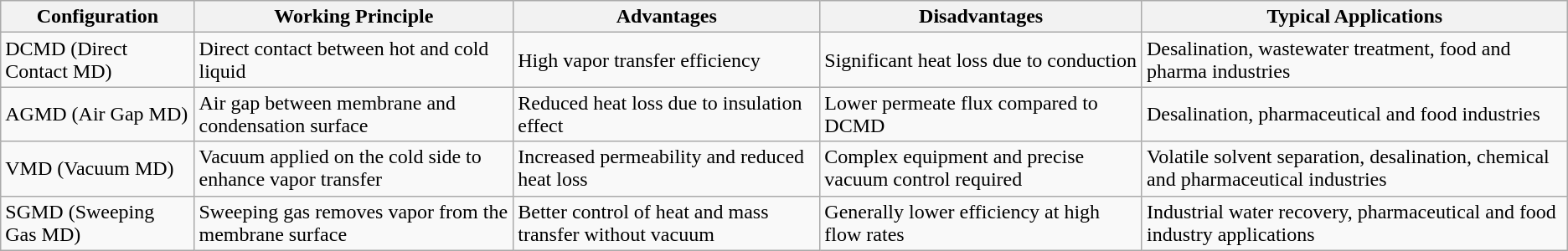<table class="wikitable">
<tr>
<th>Configuration</th>
<th>Working Principle</th>
<th>Advantages</th>
<th>Disadvantages</th>
<th>Typical Applications</th>
</tr>
<tr>
<td>DCMD (Direct Contact MD)</td>
<td>Direct contact between hot and cold liquid</td>
<td>High vapor transfer efficiency</td>
<td>Significant heat loss due to conduction</td>
<td>Desalination, wastewater treatment, food and pharma industries</td>
</tr>
<tr>
<td>AGMD (Air Gap MD)</td>
<td>Air gap between membrane and condensation surface</td>
<td>Reduced heat loss due to insulation effect</td>
<td>Lower permeate flux compared to DCMD</td>
<td>Desalination, pharmaceutical and food industries</td>
</tr>
<tr>
<td>VMD (Vacuum MD)</td>
<td>Vacuum applied on the cold side to enhance vapor transfer</td>
<td>Increased permeability and reduced heat loss</td>
<td>Complex equipment and precise vacuum control required</td>
<td>Volatile solvent separation, desalination, chemical and pharmaceutical industries</td>
</tr>
<tr>
<td>SGMD (Sweeping Gas MD)</td>
<td>Sweeping gas removes vapor from the membrane surface</td>
<td>Better control of heat and mass transfer without vacuum</td>
<td>Generally lower efficiency at high flow rates</td>
<td>Industrial water recovery, pharmaceutical and food industry applications</td>
</tr>
</table>
